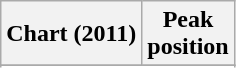<table class="wikitable">
<tr>
<th>Chart (2011)</th>
<th>Peak<br>position</th>
</tr>
<tr>
</tr>
<tr>
</tr>
</table>
